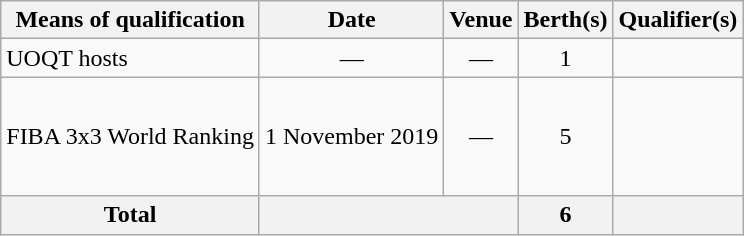<table class="wikitable">
<tr>
<th>Means of qualification</th>
<th>Date</th>
<th>Venue</th>
<th>Berth(s)</th>
<th>Qualifier(s)</th>
</tr>
<tr>
<td>UOQT hosts</td>
<td align=center>—</td>
<td align=center>—</td>
<td style="text-align:center;">1</td>
<td></td>
</tr>
<tr>
<td>FIBA 3x3 World Ranking</td>
<td>1 November 2019</td>
<td align=center>—</td>
<td style="text-align:center;">5</td>
<td><br><br><br><br></td>
</tr>
<tr>
<th>Total</th>
<th colspan="2"></th>
<th>6</th>
<th></th>
</tr>
</table>
